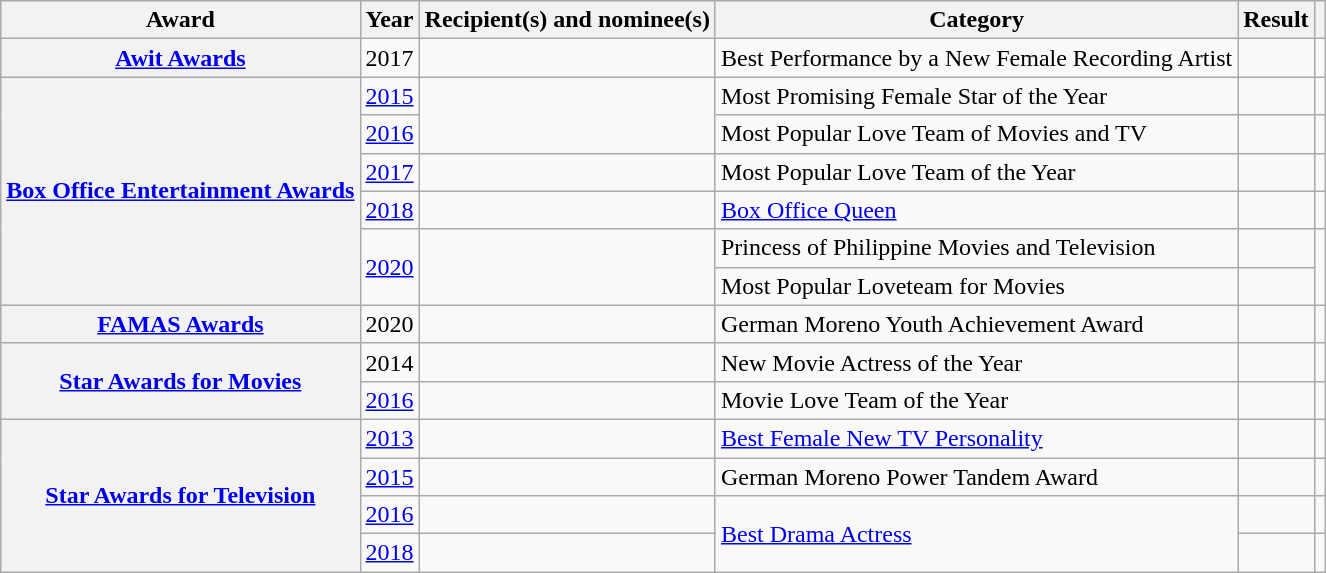<table class="wikitable sortable plainrowheaders">
<tr>
<th scope="col">Award</th>
<th scope="col">Year</th>
<th scope="col">Recipient(s) and nominee(s)</th>
<th scope="col">Category</th>
<th scope="col">Result</th>
<th scope="col" class="unsortable"></th>
</tr>
<tr>
<th scope="row"><a href='#'>Awit Awards</a></th>
<td>2017</td>
<td></td>
<td>Best Performance by a New Female Recording Artist</td>
<td></td>
<td style="text-align:center;"></td>
</tr>
<tr>
<th scope="rowgroup" rowspan="6"><a href='#'>Box Office Entertainment Awards</a></th>
<td><a href='#'>2015</a></td>
<td rowspan="2"></td>
<td>Most Promising Female Star of the Year</td>
<td></td>
<td style="text-align:center;"></td>
</tr>
<tr>
<td><a href='#'>2016</a></td>
<td>Most Popular Love Team of Movies and TV</td>
<td></td>
<td style="text-align:center;"></td>
</tr>
<tr>
<td><a href='#'>2017</a></td>
<td></td>
<td>Most Popular Love Team of the Year</td>
<td></td>
<td style="text-align:center;"></td>
</tr>
<tr>
<td><a href='#'>2018</a></td>
<td></td>
<td><a href='#'>Box Office Queen</a></td>
<td></td>
<td style="text-align:center;"></td>
</tr>
<tr>
<td rowspan="2"><a href='#'>2020</a></td>
<td rowspan="2"></td>
<td>Princess of Philippine Movies and Television</td>
<td></td>
<td style="text-align:center;" rowspan="2"></td>
</tr>
<tr>
<td>Most Popular Loveteam for Movies</td>
<td></td>
</tr>
<tr>
<th scope="row"><a href='#'>FAMAS Awards</a></th>
<td>2020</td>
<td></td>
<td>German Moreno Youth Achievement Award</td>
<td></td>
<td style="text-align:center;"></td>
</tr>
<tr>
<th scope="rowgroup" rowspan="2"><a href='#'>Star Awards for Movies</a></th>
<td>2014</td>
<td></td>
<td>New Movie Actress of the Year</td>
<td></td>
<td style="text-align:center;"></td>
</tr>
<tr>
<td><a href='#'>2016</a></td>
<td></td>
<td>Movie Love Team of the Year</td>
<td></td>
<td style="text-align:center;"></td>
</tr>
<tr>
<th scope="rowgroup" rowspan="4"><a href='#'>Star Awards for Television</a></th>
<td><a href='#'>2013</a></td>
<td></td>
<td><a href='#'>Best Female New TV Personality</a></td>
<td></td>
<td style="text-align:center;"></td>
</tr>
<tr>
<td><a href='#'>2015</a></td>
<td></td>
<td>German Moreno Power Tandem Award</td>
<td></td>
<td style="text-align:center;"></td>
</tr>
<tr>
<td><a href='#'>2016</a></td>
<td></td>
<td rowspan="2"><a href='#'>Best Drama Actress</a></td>
<td></td>
<td style="text-align:center;"></td>
</tr>
<tr>
<td><a href='#'>2018</a></td>
<td></td>
<td></td>
<td style="text-align:center;"></td>
</tr>
</table>
